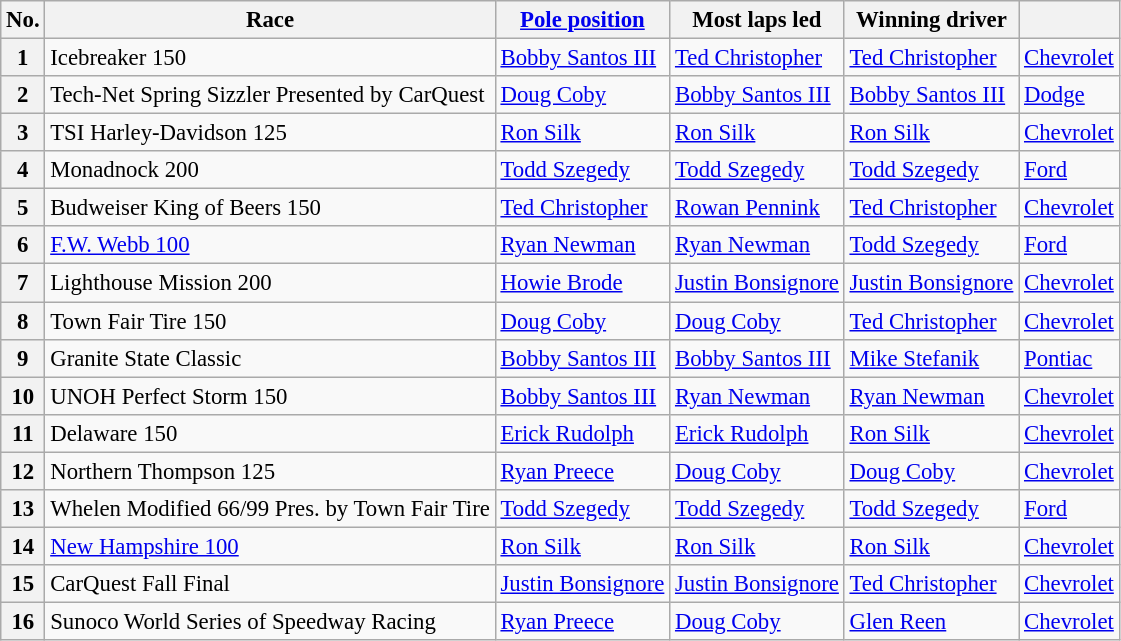<table class="wikitable sortable" style="font-size:95%">
<tr>
<th>No.</th>
<th>Race</th>
<th><a href='#'>Pole position</a></th>
<th>Most laps led</th>
<th>Winning driver</th>
<th></th>
</tr>
<tr>
<th>1</th>
<td>Icebreaker 150</td>
<td><a href='#'>Bobby Santos III</a></td>
<td><a href='#'>Ted Christopher</a></td>
<td><a href='#'>Ted Christopher</a></td>
<td><a href='#'>Chevrolet</a></td>
</tr>
<tr>
<th>2</th>
<td>Tech-Net Spring Sizzler Presented by CarQuest</td>
<td><a href='#'>Doug Coby</a></td>
<td><a href='#'>Bobby Santos III</a></td>
<td><a href='#'>Bobby Santos III</a></td>
<td><a href='#'>Dodge</a></td>
</tr>
<tr>
<th>3</th>
<td>TSI Harley-Davidson 125</td>
<td><a href='#'>Ron Silk</a></td>
<td><a href='#'>Ron Silk</a></td>
<td><a href='#'>Ron Silk</a></td>
<td><a href='#'>Chevrolet</a></td>
</tr>
<tr>
<th>4</th>
<td>Monadnock 200</td>
<td><a href='#'>Todd Szegedy</a></td>
<td><a href='#'>Todd Szegedy</a></td>
<td><a href='#'>Todd Szegedy</a></td>
<td><a href='#'>Ford</a></td>
</tr>
<tr>
<th>5</th>
<td>Budweiser King of Beers 150</td>
<td><a href='#'>Ted Christopher</a></td>
<td><a href='#'>Rowan Pennink</a></td>
<td><a href='#'>Ted Christopher</a></td>
<td><a href='#'>Chevrolet</a></td>
</tr>
<tr>
<th>6</th>
<td><a href='#'>F.W. Webb 100</a></td>
<td><a href='#'>Ryan Newman</a></td>
<td><a href='#'>Ryan Newman</a></td>
<td><a href='#'>Todd Szegedy</a></td>
<td><a href='#'>Ford</a></td>
</tr>
<tr>
<th>7</th>
<td>Lighthouse Mission 200</td>
<td><a href='#'>Howie Brode</a></td>
<td><a href='#'>Justin Bonsignore</a></td>
<td><a href='#'>Justin Bonsignore</a></td>
<td><a href='#'>Chevrolet</a></td>
</tr>
<tr>
<th>8</th>
<td>Town Fair Tire 150</td>
<td><a href='#'>Doug Coby</a></td>
<td><a href='#'>Doug Coby</a></td>
<td><a href='#'>Ted Christopher</a></td>
<td><a href='#'>Chevrolet</a></td>
</tr>
<tr>
<th>9</th>
<td>Granite State Classic</td>
<td><a href='#'>Bobby Santos III</a></td>
<td><a href='#'>Bobby Santos III</a></td>
<td><a href='#'>Mike Stefanik</a></td>
<td><a href='#'>Pontiac</a></td>
</tr>
<tr>
<th>10</th>
<td>UNOH Perfect Storm 150</td>
<td><a href='#'>Bobby Santos III</a></td>
<td><a href='#'>Ryan Newman</a></td>
<td><a href='#'>Ryan Newman</a></td>
<td><a href='#'>Chevrolet</a></td>
</tr>
<tr>
<th>11</th>
<td>Delaware 150</td>
<td><a href='#'>Erick Rudolph</a></td>
<td><a href='#'>Erick Rudolph</a></td>
<td><a href='#'>Ron Silk</a></td>
<td><a href='#'>Chevrolet</a></td>
</tr>
<tr>
<th>12</th>
<td>Northern Thompson 125</td>
<td><a href='#'>Ryan Preece</a></td>
<td><a href='#'>Doug Coby</a></td>
<td><a href='#'>Doug Coby</a></td>
<td><a href='#'>Chevrolet</a></td>
</tr>
<tr>
<th>13</th>
<td>Whelen Modified 66/99 Pres. by Town Fair Tire</td>
<td><a href='#'>Todd Szegedy</a></td>
<td><a href='#'>Todd Szegedy</a></td>
<td><a href='#'>Todd Szegedy</a></td>
<td><a href='#'>Ford</a></td>
</tr>
<tr>
<th>14</th>
<td><a href='#'>New Hampshire 100</a></td>
<td><a href='#'>Ron Silk</a></td>
<td><a href='#'>Ron Silk</a></td>
<td><a href='#'>Ron Silk</a></td>
<td><a href='#'>Chevrolet</a></td>
</tr>
<tr>
<th>15</th>
<td>CarQuest Fall Final</td>
<td><a href='#'>Justin Bonsignore</a></td>
<td><a href='#'>Justin Bonsignore</a></td>
<td><a href='#'>Ted Christopher</a></td>
<td><a href='#'>Chevrolet</a></td>
</tr>
<tr>
<th>16</th>
<td>Sunoco World Series of Speedway Racing</td>
<td><a href='#'>Ryan Preece</a></td>
<td><a href='#'>Doug Coby</a></td>
<td><a href='#'>Glen Reen</a></td>
<td><a href='#'>Chevrolet</a></td>
</tr>
</table>
